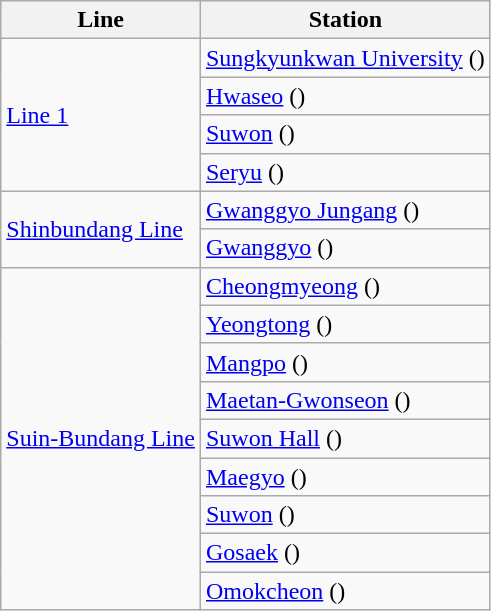<table class="wikitable sortable mw-collapsible mw-collapsed">
<tr>
<th scope="col">Line</th>
<th scope="col">Station</th>
</tr>
<tr>
<td rowspan="4"><a href='#'>Line 1</a></td>
<td><a href='#'>Sungkyunkwan University</a> ()</td>
</tr>
<tr>
<td><a href='#'>Hwaseo</a> ()</td>
</tr>
<tr>
<td><a href='#'>Suwon</a> ()</td>
</tr>
<tr>
<td><a href='#'>Seryu</a> ()</td>
</tr>
<tr>
<td rowspan="2"><a href='#'>Shinbundang Line</a></td>
<td><a href='#'>Gwanggyo Jungang</a> ()</td>
</tr>
<tr>
<td><a href='#'>Gwanggyo</a> ()</td>
</tr>
<tr>
<td rowspan="9"><a href='#'>Suin-Bundang Line</a></td>
<td><a href='#'>Cheongmyeong</a> ()</td>
</tr>
<tr>
<td><a href='#'>Yeongtong</a> ()</td>
</tr>
<tr>
<td><a href='#'>Mangpo</a> ()</td>
</tr>
<tr>
<td><a href='#'>Maetan-Gwonseon</a> ()</td>
</tr>
<tr>
<td><a href='#'>Suwon Hall</a> ()</td>
</tr>
<tr>
<td><a href='#'>Maegyo</a> ()</td>
</tr>
<tr>
<td><a href='#'>Suwon</a> ()</td>
</tr>
<tr>
<td><a href='#'>Gosaek</a> ()</td>
</tr>
<tr>
<td><a href='#'>Omokcheon</a> ()</td>
</tr>
</table>
